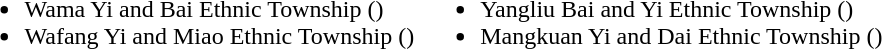<table>
<tr>
<td valign="top"><br><ul><li>Wama Yi and Bai Ethnic Township ()</li><li>Wafang Yi and Miao Ethnic Township ()</li></ul></td>
<td valign="top"><br><ul><li>Yangliu Bai and Yi Ethnic Township ()</li><li>Mangkuan Yi and Dai Ethnic Township ()</li></ul></td>
</tr>
</table>
